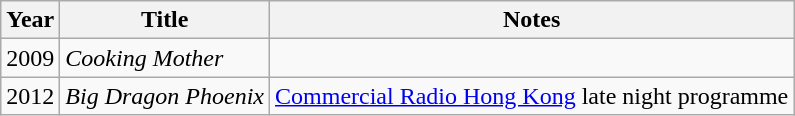<table class="wikitable">
<tr>
<th>Year</th>
<th>Title</th>
<th>Notes</th>
</tr>
<tr>
<td>2009</td>
<td><em>Cooking Mother</em></td>
<td></td>
</tr>
<tr>
<td>2012</td>
<td><em>Big Dragon Phoenix</em></td>
<td><a href='#'>Commercial Radio Hong Kong</a> late night programme</td>
</tr>
</table>
